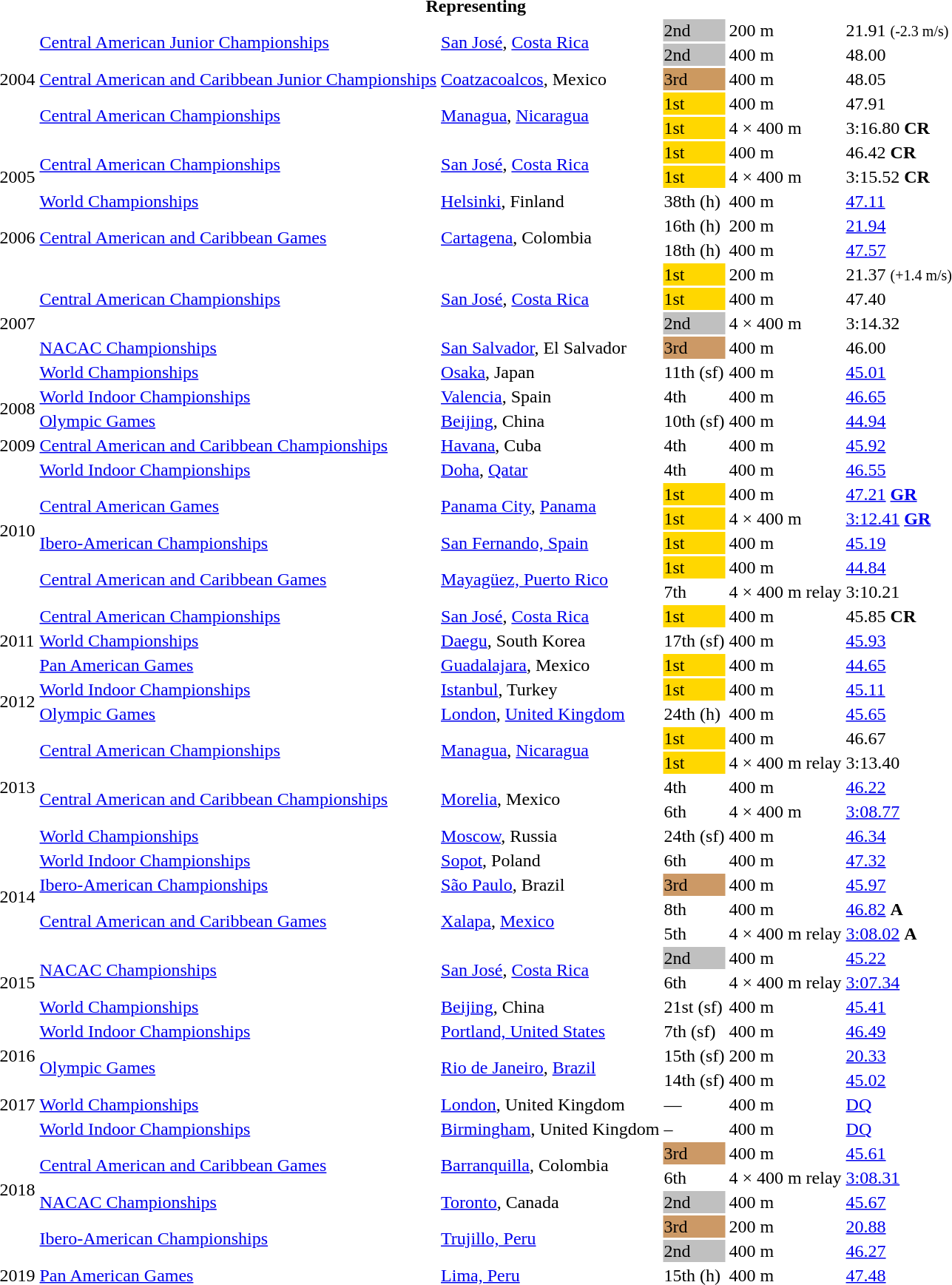<table>
<tr>
<th colspan="6">Representing </th>
</tr>
<tr>
<td rowspan=5>2004</td>
<td rowspan=2><a href='#'>Central American Junior Championships</a></td>
<td rowspan=2><a href='#'>San José</a>, <a href='#'>Costa Rica</a></td>
<td bgcolor=silver>2nd</td>
<td>200 m</td>
<td>21.91 <small>(-2.3 m/s)</small></td>
</tr>
<tr>
<td bgcolor=silver>2nd</td>
<td>400 m</td>
<td>48.00</td>
</tr>
<tr>
<td><a href='#'>Central American and Caribbean Junior Championships</a></td>
<td><a href='#'>Coatzacoalcos</a>, Mexico</td>
<td bgcolor="ccc9966">3rd</td>
<td>400 m</td>
<td>48.05</td>
</tr>
<tr>
<td rowspan=2><a href='#'>Central American Championships</a></td>
<td rowspan=2><a href='#'>Managua</a>, <a href='#'>Nicaragua</a></td>
<td bgcolor=gold>1st</td>
<td>400 m</td>
<td>47.91</td>
</tr>
<tr>
<td bgcolor=gold>1st</td>
<td>4 × 400 m</td>
<td>3:16.80 <strong>CR</strong></td>
</tr>
<tr>
<td rowspan=3>2005</td>
<td rowspan=2><a href='#'>Central American Championships</a></td>
<td rowspan=2><a href='#'>San José</a>, <a href='#'>Costa Rica</a></td>
<td bgcolor=gold>1st</td>
<td>400 m</td>
<td>46.42 <strong>CR</strong></td>
</tr>
<tr>
<td bgcolor=gold>1st</td>
<td>4 × 400 m</td>
<td>3:15.52 <strong>CR</strong></td>
</tr>
<tr>
<td><a href='#'>World Championships</a></td>
<td><a href='#'>Helsinki</a>, Finland</td>
<td>38th (h)</td>
<td>400 m</td>
<td><a href='#'>47.11</a></td>
</tr>
<tr>
<td rowspan=2>2006</td>
<td rowspan=2><a href='#'>Central American and Caribbean Games</a></td>
<td rowspan=2><a href='#'>Cartagena</a>, Colombia</td>
<td>16th (h)</td>
<td>200 m</td>
<td><a href='#'>21.94</a></td>
</tr>
<tr>
<td>18th (h)</td>
<td>400 m</td>
<td><a href='#'>47.57</a></td>
</tr>
<tr>
<td rowspan=5>2007</td>
<td rowspan=3><a href='#'>Central American Championships</a></td>
<td rowspan=3><a href='#'>San José</a>, <a href='#'>Costa Rica</a></td>
<td bgcolor=gold>1st</td>
<td>200 m</td>
<td>21.37 <small>(+1.4 m/s)</small></td>
</tr>
<tr>
<td bgcolor=gold>1st</td>
<td>400 m</td>
<td>47.40</td>
</tr>
<tr>
<td bgcolor=silver>2nd</td>
<td>4 × 400 m</td>
<td>3:14.32</td>
</tr>
<tr>
<td><a href='#'>NACAC Championships</a></td>
<td><a href='#'>San Salvador</a>, El Salvador</td>
<td bgcolor="cc9966">3rd</td>
<td>400 m</td>
<td>46.00</td>
</tr>
<tr>
<td><a href='#'>World Championships</a></td>
<td><a href='#'>Osaka</a>, Japan</td>
<td>11th (sf)</td>
<td>400 m</td>
<td><a href='#'>45.01</a></td>
</tr>
<tr>
<td rowspan=2>2008</td>
<td><a href='#'>World Indoor Championships</a></td>
<td><a href='#'>Valencia</a>, Spain</td>
<td>4th</td>
<td>400 m</td>
<td><a href='#'>46.65</a></td>
</tr>
<tr>
<td><a href='#'>Olympic Games</a></td>
<td><a href='#'>Beijing</a>, China</td>
<td>10th (sf)</td>
<td>400 m</td>
<td><a href='#'>44.94</a></td>
</tr>
<tr>
<td>2009</td>
<td><a href='#'>Central American and Caribbean Championships</a></td>
<td><a href='#'>Havana</a>, Cuba</td>
<td>4th</td>
<td>400 m</td>
<td><a href='#'>45.92</a></td>
</tr>
<tr>
<td rowspan=6>2010</td>
<td><a href='#'>World Indoor Championships</a></td>
<td><a href='#'>Doha</a>, <a href='#'>Qatar</a></td>
<td>4th</td>
<td>400 m</td>
<td><a href='#'>46.55</a></td>
</tr>
<tr>
<td rowspan=2><a href='#'>Central American Games</a></td>
<td rowspan=2><a href='#'>Panama City</a>, <a href='#'>Panama</a></td>
<td bgcolor=gold>1st</td>
<td>400 m</td>
<td><a href='#'>47.21</a> <strong><a href='#'>GR</a></strong></td>
</tr>
<tr>
<td bgcolor=gold>1st</td>
<td>4 × 400 m</td>
<td><a href='#'>3:12.41</a> <strong><a href='#'>GR</a></strong></td>
</tr>
<tr>
<td><a href='#'>Ibero-American Championships</a></td>
<td><a href='#'>San Fernando, Spain</a></td>
<td bgcolor="gold">1st</td>
<td>400 m</td>
<td><a href='#'>45.19</a></td>
</tr>
<tr>
<td rowspan=2><a href='#'>Central American and Caribbean Games</a></td>
<td rowspan=2><a href='#'>Mayagüez, Puerto Rico</a></td>
<td bgcolor="gold">1st</td>
<td>400 m</td>
<td><a href='#'>44.84</a></td>
</tr>
<tr>
<td>7th</td>
<td>4 × 400 m relay</td>
<td>3:10.21</td>
</tr>
<tr>
<td rowspan=3>2011</td>
<td><a href='#'>Central American Championships</a></td>
<td><a href='#'>San José</a>, <a href='#'>Costa Rica</a></td>
<td bgcolor=gold>1st</td>
<td>400 m</td>
<td>45.85 <strong>CR</strong></td>
</tr>
<tr>
<td><a href='#'>World Championships</a></td>
<td><a href='#'>Daegu</a>, South Korea</td>
<td>17th (sf)</td>
<td>400 m</td>
<td><a href='#'>45.93</a></td>
</tr>
<tr>
<td><a href='#'>Pan American Games</a></td>
<td><a href='#'>Guadalajara</a>, Mexico</td>
<td bgcolor="gold">1st</td>
<td>400 m</td>
<td><a href='#'>44.65</a></td>
</tr>
<tr>
<td rowspan=2>2012</td>
<td><a href='#'>World Indoor Championships</a></td>
<td><a href='#'>Istanbul</a>, Turkey</td>
<td bgcolor="gold">1st</td>
<td>400 m</td>
<td><a href='#'>45.11</a></td>
</tr>
<tr>
<td><a href='#'>Olympic Games</a></td>
<td><a href='#'>London</a>, <a href='#'>United Kingdom</a></td>
<td>24th (h)</td>
<td>400 m</td>
<td><a href='#'>45.65</a></td>
</tr>
<tr>
<td rowspan=5>2013</td>
<td rowspan=2><a href='#'>Central American Championships</a></td>
<td rowspan=2><a href='#'>Managua</a>, <a href='#'>Nicaragua</a></td>
<td bgcolor=gold>1st</td>
<td>400 m</td>
<td>46.67</td>
</tr>
<tr>
<td bgcolor=gold>1st</td>
<td>4 × 400 m relay</td>
<td>3:13.40</td>
</tr>
<tr>
<td rowspan=2><a href='#'>Central American and Caribbean Championships</a></td>
<td rowspan=2><a href='#'>Morelia</a>, Mexico</td>
<td>4th</td>
<td>400 m</td>
<td><a href='#'>46.22</a></td>
</tr>
<tr>
<td>6th</td>
<td>4 × 400 m</td>
<td><a href='#'>3:08.77</a></td>
</tr>
<tr>
<td><a href='#'>World Championships</a></td>
<td><a href='#'>Moscow</a>, Russia</td>
<td>24th (sf)</td>
<td>400 m</td>
<td><a href='#'>46.34</a></td>
</tr>
<tr>
<td rowspan=4>2014</td>
<td><a href='#'>World Indoor Championships</a></td>
<td><a href='#'>Sopot</a>, Poland</td>
<td>6th</td>
<td>400 m</td>
<td><a href='#'>47.32</a></td>
</tr>
<tr>
<td><a href='#'>Ibero-American Championships</a></td>
<td><a href='#'>São Paulo</a>, Brazil</td>
<td bgcolor="cc9966">3rd</td>
<td>400 m</td>
<td><a href='#'>45.97</a></td>
</tr>
<tr>
<td rowspan=2><a href='#'>Central American and Caribbean Games</a></td>
<td rowspan=2><a href='#'>Xalapa</a>, <a href='#'>Mexico</a></td>
<td>8th</td>
<td>400 m</td>
<td><a href='#'>46.82</a> <strong>A</strong></td>
</tr>
<tr>
<td>5th</td>
<td>4 × 400 m relay</td>
<td><a href='#'>3:08.02</a> <strong>A</strong></td>
</tr>
<tr>
<td rowspan=3>2015</td>
<td rowspan=2><a href='#'>NACAC Championships</a></td>
<td rowspan=2><a href='#'>San José</a>, <a href='#'>Costa Rica</a></td>
<td bgcolor=silver>2nd</td>
<td>400 m</td>
<td><a href='#'>45.22</a></td>
</tr>
<tr>
<td>6th</td>
<td>4 × 400 m relay</td>
<td><a href='#'>3:07.34</a></td>
</tr>
<tr>
<td><a href='#'>World Championships</a></td>
<td><a href='#'>Beijing</a>, China</td>
<td>21st (sf)</td>
<td>400 m</td>
<td><a href='#'>45.41</a></td>
</tr>
<tr>
<td rowspan=3>2016</td>
<td><a href='#'>World Indoor Championships</a></td>
<td><a href='#'>Portland, United States</a></td>
<td>7th (sf)</td>
<td>400 m</td>
<td><a href='#'>46.49</a></td>
</tr>
<tr>
<td rowspan=2><a href='#'>Olympic Games</a></td>
<td rowspan=2><a href='#'>Rio de Janeiro</a>, <a href='#'>Brazil</a></td>
<td>15th (sf)</td>
<td>200 m</td>
<td><a href='#'>20.33</a></td>
</tr>
<tr>
<td>14th (sf)</td>
<td>400 m</td>
<td><a href='#'>45.02</a></td>
</tr>
<tr>
<td>2017</td>
<td><a href='#'>World Championships</a></td>
<td><a href='#'>London</a>, United Kingdom</td>
<td>—</td>
<td>400 m</td>
<td><a href='#'>DQ</a></td>
</tr>
<tr>
<td rowspan=6>2018</td>
<td><a href='#'>World Indoor Championships</a></td>
<td><a href='#'>Birmingham</a>, United Kingdom</td>
<td>–</td>
<td>400 m</td>
<td><a href='#'>DQ</a></td>
</tr>
<tr>
<td rowspan=2><a href='#'>Central American and Caribbean Games</a></td>
<td rowspan=2><a href='#'>Barranquilla</a>, Colombia</td>
<td bgcolor=cc9966>3rd</td>
<td>400 m</td>
<td><a href='#'>45.61</a></td>
</tr>
<tr>
<td>6th</td>
<td>4 × 400 m relay</td>
<td><a href='#'>3:08.31</a></td>
</tr>
<tr>
<td><a href='#'>NACAC Championships</a></td>
<td><a href='#'>Toronto</a>, Canada</td>
<td bgcolor=silver>2nd</td>
<td>400 m</td>
<td><a href='#'>45.67</a></td>
</tr>
<tr>
<td rowspan=2><a href='#'>Ibero-American Championships</a></td>
<td rowspan=2><a href='#'>Trujillo, Peru</a></td>
<td bgcolor=cc9966>3rd</td>
<td>200 m</td>
<td><a href='#'>20.88</a></td>
</tr>
<tr>
<td bgcolor=silver>2nd</td>
<td>400 m</td>
<td><a href='#'>46.27</a></td>
</tr>
<tr>
<td>2019</td>
<td><a href='#'>Pan American Games</a></td>
<td><a href='#'>Lima, Peru</a></td>
<td>15th (h)</td>
<td>400 m</td>
<td><a href='#'>47.48</a></td>
</tr>
</table>
